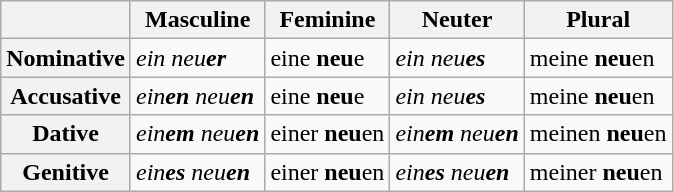<table class="wikitable">
<tr>
<th></th>
<th>Masculine</th>
<th>Feminine</th>
<th>Neuter</th>
<th>Plural</th>
</tr>
<tr>
<th>Nominative</th>
<td><em>ein neu<strong>er<strong><em></td>
<td></em>ein</strong>e<strong> neu</strong>e</em></strong></td>
<td><em>ein neu<strong>es<strong><em></td>
<td></em>mein</strong>e<strong> neu</strong>en</em></strong></td>
</tr>
<tr>
<th>Accusative</th>
<td><em>ein<strong>en</strong> neu<strong>en<strong><em></td>
<td></em>ein</strong>e<strong> neu</strong>e</em></strong></td>
<td><em>ein neu<strong>es<strong><em></td>
<td></em>mein</strong>e<strong> neu</strong>en</em></strong></td>
</tr>
<tr>
<th>Dative</th>
<td><em>ein<strong>em</strong> neu<strong>en<strong><em></td>
<td></em>ein</strong>er<strong> neu</strong>en</em></strong></td>
<td><em>ein<strong>em</strong> neu<strong>en<strong><em></td>
<td></em>mein</strong>en<strong> neu</strong>en</em></strong></td>
</tr>
<tr>
<th>Genitive</th>
<td><em>ein<strong>es</strong> neu<strong>en<strong><em></td>
<td></em>ein</strong>er<strong> neu</strong>en</em></strong></td>
<td><em>ein<strong>es</strong> neu<strong>en<strong><em></td>
<td></em>mein</strong>er<strong> neu</strong>en</em></strong></td>
</tr>
</table>
